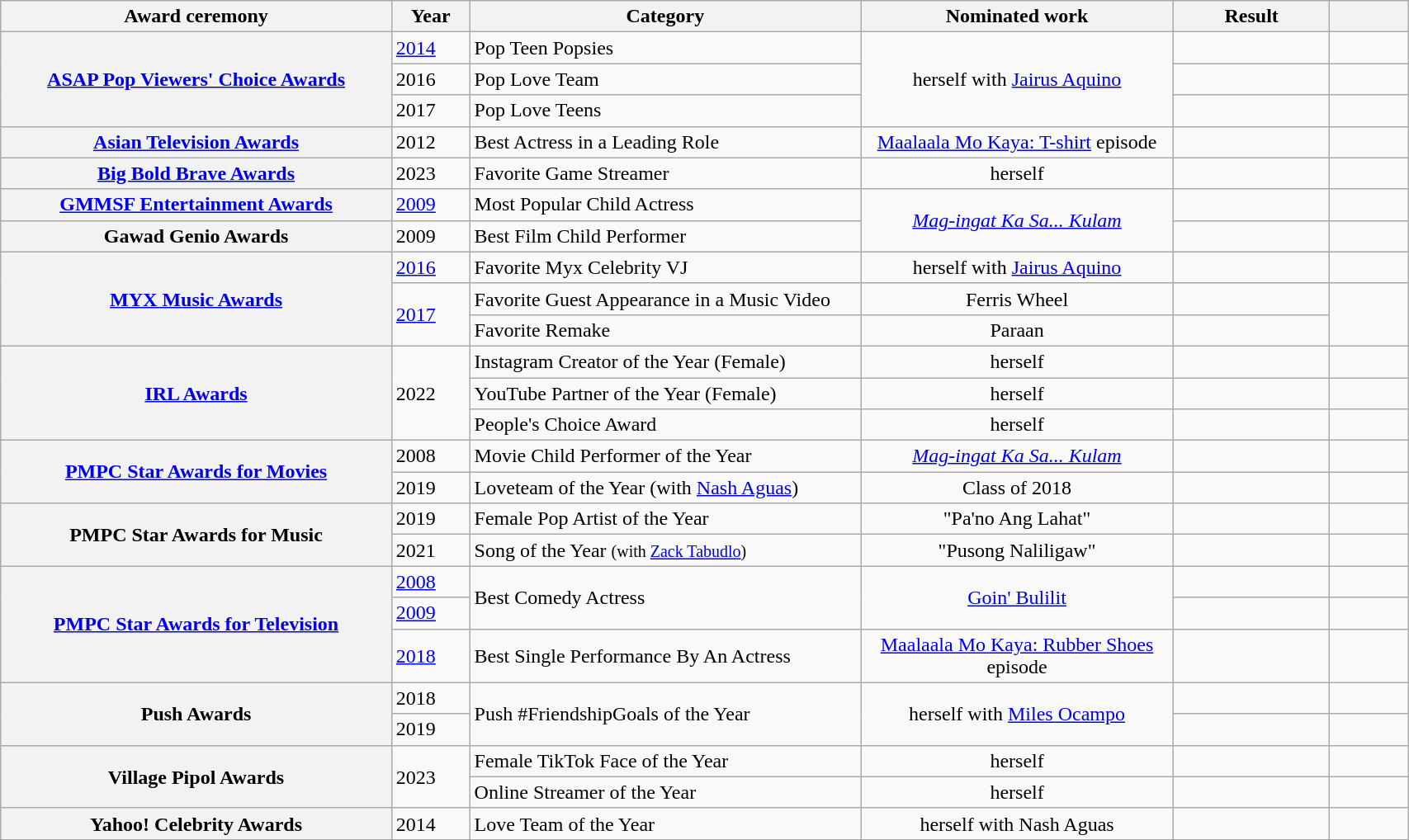<table class=wikitable style="width:90%;">
<tr>
<th width=25%>Award ceremony</th>
<th width=5%>Year</th>
<th width=25%>Category</th>
<th width=20%>Nominated work</th>
<th width=10%>Result</th>
<th width=5%></th>
</tr>
<tr>
<th align=center rowspan="3"><a href='#'>ASAP Pop Viewers' Choice Awards</a></th>
<td><a href='#'>2014</a></td>
<td>Pop Teen Popsies</td>
<td rowspan="3" align=center>herself with <a href='#'>Jairus Aquino</a></td>
<td></td>
<td align=center></td>
</tr>
<tr>
<td>2016</td>
<td>Pop Love Team</td>
<td></td>
<td align=center></td>
</tr>
<tr>
<td>2017</td>
<td>Pop Love Teens</td>
<td></td>
<td align=center></td>
</tr>
<tr>
<th align=center><a href='#'>Asian Television Awards</a></th>
<td>2012</td>
<td>Best Actress in a Leading Role</td>
<td align=center><a href='#'>Maalaala Mo Kaya: T-shirt</a> episode</td>
<td></td>
<td align=center></td>
</tr>
<tr>
<th align=center><a href='#'>Big Bold Brave Awards</a></th>
<td>2023</td>
<td>Favorite Game Streamer</td>
<td align=center>herself</td>
<td></td>
<td align=center></td>
</tr>
<tr>
<th align=center><a href='#'>GMMSF Entertainment Awards</a></th>
<td><a href='#'>2009</a></td>
<td>Most Popular Child Actress</td>
<td align=center rowspan="2"><em><a href='#'>Mag-ingat Ka Sa... Kulam</a></em></td>
<td></td>
<td align=center></td>
</tr>
<tr>
<th align=center>Gawad Genio Awards</th>
<td>2009</td>
<td>Best Film Child Performer</td>
<td></td>
<td align=center></td>
</tr>
<tr>
<th align=center rowspan="3"><a href='#'>MYX Music Awards</a></th>
<td><a href='#'>2016</a></td>
<td>Favorite Myx Celebrity VJ</td>
<td align=center>herself with <a href='#'>Jairus Aquino</a></td>
<td></td>
<td align=center></td>
</tr>
<tr>
<td rowspan="2"><a href='#'>2017</a></td>
<td>Favorite Guest Appearance in a Music Video</td>
<td align=center>Ferris Wheel</td>
<td></td>
<td align=center rowspan="2"></td>
</tr>
<tr>
<td>Favorite Remake</td>
<td align=center>Paraan</td>
<td></td>
</tr>
<tr>
<th align=center rowspan="3"><a href='#'>IRL Awards</a></th>
<td rowspan=3>2022</td>
<td>Instagram Creator of the Year (Female)</td>
<td align=center>herself</td>
<td></td>
<td align=center></td>
</tr>
<tr>
<td>YouTube Partner of the Year (Female)</td>
<td align=center>herself</td>
<td></td>
<td align=center></td>
</tr>
<tr>
<td>People's Choice Award</td>
<td align=center>herself</td>
<td></td>
<td align=center></td>
</tr>
<tr>
<th align=center rowspan="2"><a href='#'>PMPC Star Awards for Movies</a></th>
<td>2008</td>
<td>Movie Child Performer of the Year</td>
<td align=center><em><a href='#'>Mag-ingat Ka Sa... Kulam</a></em></td>
<td></td>
<td align=center></td>
</tr>
<tr>
<td>2019</td>
<td>Loveteam of the Year (with <a href='#'>Nash Aguas</a>)</td>
<td align=center>Class of 2018</td>
<td></td>
<td align=center></td>
</tr>
<tr>
<th align=center rowspan=2>PMPC Star Awards for Music</th>
<td>2019</td>
<td>Female Pop Artist of the Year</td>
<td align=center>"Pa'no Ang Lahat"</td>
<td></td>
<td align=center></td>
</tr>
<tr>
<td>2021</td>
<td>Song of the Year <small>(with <a href='#'>Zack Tabudlo</a>)</small></td>
<td align=center>"Pusong Naliligaw"</td>
<td></td>
<td align=center></td>
</tr>
<tr>
<th align=center rowspan="3"><a href='#'>PMPC Star Awards for Television</a></th>
<td><a href='#'>2008</a></td>
<td rowspan="2">Best Comedy Actress</td>
<td align=center rowspan="2"><a href='#'>Goin' Bulilit</a></td>
<td></td>
<td align=center></td>
</tr>
<tr>
<td><a href='#'>2009</a></td>
<td></td>
<td align=center></td>
</tr>
<tr>
<td><a href='#'>2018</a></td>
<td>Best Single Performance By An Actress</td>
<td align=center><a href='#'>Maalaala Mo Kaya: Rubber Shoes</a> episode</td>
<td></td>
<td align=center></td>
</tr>
<tr>
<th rowspan="2">Push Awards</th>
<td>2018</td>
<td rowspan="2">Push #FriendshipGoals of the Year</td>
<td rowspan="2" align=center>herself with <a href='#'>Miles Ocampo</a></td>
<td></td>
<td align=center></td>
</tr>
<tr>
<td>2019</td>
<td></td>
<td align=center></td>
</tr>
<tr>
<th rowspan=2>Village Pipol Awards</th>
<td rowspan=2>2023</td>
<td>Female TikTok Face of the Year</td>
<td align=center>herself</td>
<td></td>
<td align=center></td>
</tr>
<tr>
<td>Online Streamer of the Year</td>
<td align=center>herself</td>
<td></td>
<td align=center></td>
</tr>
<tr>
<th>Yahoo! Celebrity Awards</th>
<td>2014</td>
<td>Love Team of the Year</td>
<td align=center>herself with Nash Aguas</td>
<td></td>
<td align=center></td>
</tr>
</table>
